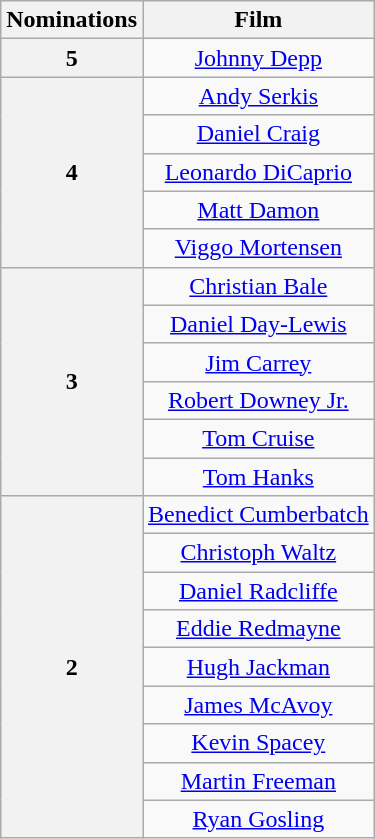<table class="wikitable" style="text-align: center">
<tr>
<th scope="col" width="55">Nominations</th>
<th scope="col">Film</th>
</tr>
<tr>
<th scope="row">5</th>
<td><a href='#'>Johnny Depp</a></td>
</tr>
<tr>
<th scope="row" rowspan=5>4</th>
<td><a href='#'>Andy Serkis</a></td>
</tr>
<tr>
<td><a href='#'>Daniel Craig</a></td>
</tr>
<tr>
<td><a href='#'>Leonardo DiCaprio</a></td>
</tr>
<tr>
<td><a href='#'>Matt Damon</a></td>
</tr>
<tr>
<td><a href='#'>Viggo Mortensen</a></td>
</tr>
<tr>
<th scope="row" rowspan=6>3</th>
<td><a href='#'>Christian Bale</a></td>
</tr>
<tr>
<td><a href='#'>Daniel Day-Lewis</a></td>
</tr>
<tr>
<td><a href='#'>Jim Carrey</a></td>
</tr>
<tr>
<td><a href='#'>Robert Downey Jr.</a></td>
</tr>
<tr>
<td><a href='#'>Tom Cruise</a></td>
</tr>
<tr>
<td><a href='#'>Tom Hanks</a></td>
</tr>
<tr>
<th scope="row" rowspan=9>2</th>
<td><a href='#'>Benedict Cumberbatch</a></td>
</tr>
<tr>
<td><a href='#'>Christoph Waltz</a></td>
</tr>
<tr>
<td><a href='#'>Daniel Radcliffe</a></td>
</tr>
<tr>
<td><a href='#'>Eddie Redmayne</a></td>
</tr>
<tr>
<td><a href='#'>Hugh Jackman</a></td>
</tr>
<tr>
<td><a href='#'>James McAvoy</a></td>
</tr>
<tr>
<td><a href='#'>Kevin Spacey</a></td>
</tr>
<tr>
<td><a href='#'>Martin Freeman</a></td>
</tr>
<tr>
<td><a href='#'>Ryan Gosling</a></td>
</tr>
</table>
